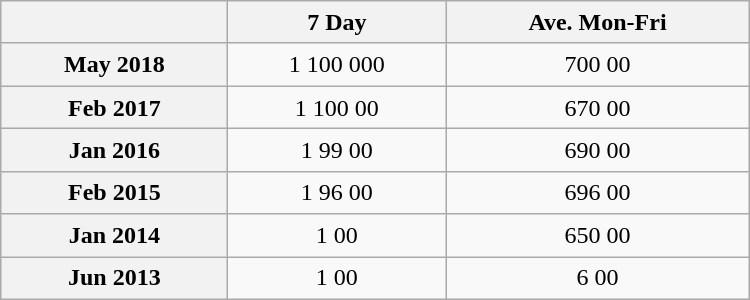<table class="wikitable sortable" style="text-align:center; width:500px; height:200px;">
<tr>
<th></th>
<th>7 Day</th>
<th>Ave. Mon-Fri</th>
</tr>
<tr>
<th scope="row">May 2018</th>
<td>1 100 000</td>
<td>700 00</td>
</tr>
<tr>
<th scope="row">Feb 2017</th>
<td>1 100 00</td>
<td>670 00</td>
</tr>
<tr>
<th scope="row">Jan 2016</th>
<td>1 99 00</td>
<td>690 00</td>
</tr>
<tr>
<th scope="row">Feb 2015</th>
<td>1 96 00</td>
<td>696 00</td>
</tr>
<tr>
<th scope="row">Jan 2014</th>
<td>1  00</td>
<td>650 00</td>
</tr>
<tr>
<th scope="row">Jun 2013</th>
<td>1 00</td>
<td>6 00</td>
</tr>
</table>
